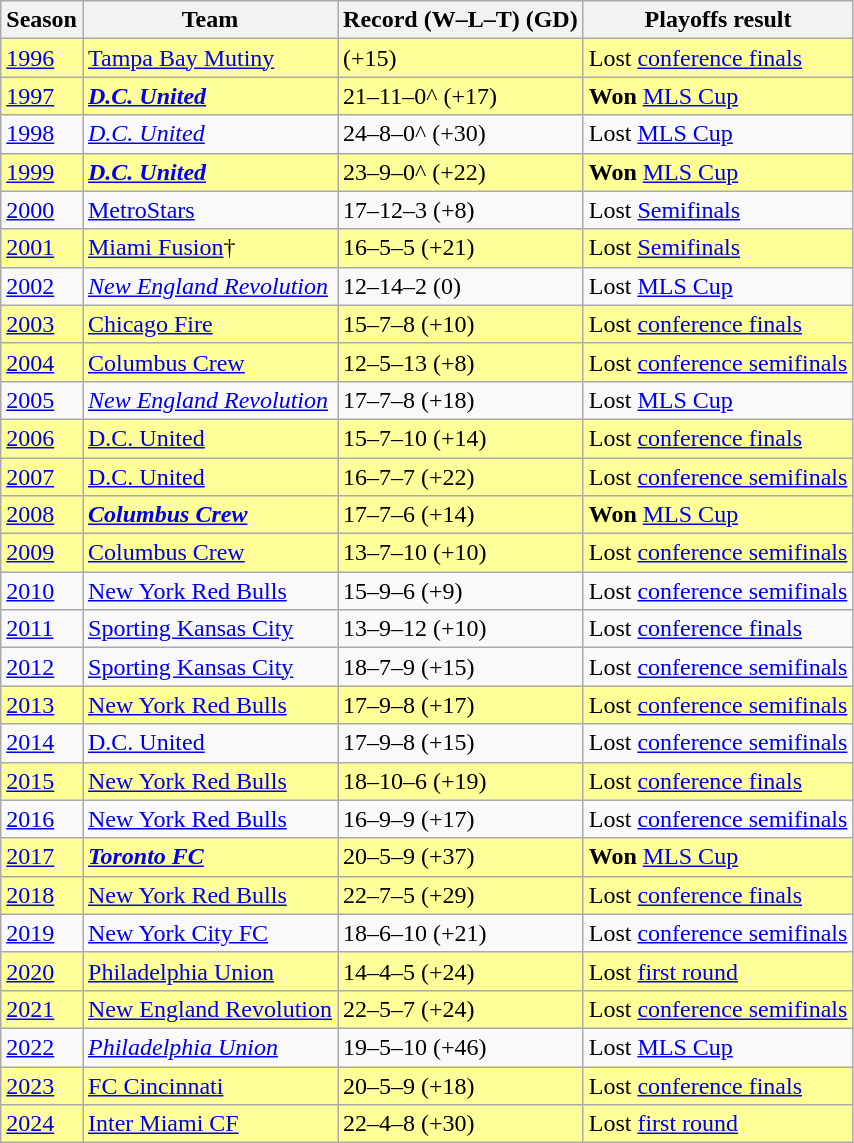<table class="wikitable sortable">
<tr>
<th>Season</th>
<th>Team</th>
<th>Record (W–L–T) (GD)</th>
<th>Playoffs result</th>
</tr>
<tr bgcolor="#FFFF99">
<td><a href='#'>1996</a></td>
<td><a href='#'>Tampa Bay Mutiny</a></td>
<td> (+15)</td>
<td>Lost <a href='#'>conference finals</a></td>
</tr>
<tr bgcolor="#FFFF99">
<td><a href='#'>1997</a></td>
<td><strong><em><a href='#'>D.C. United</a></em></strong></td>
<td>21–11–0^ (+17)</td>
<td><strong>Won</strong> <a href='#'>MLS Cup</a></td>
</tr>
<tr>
<td><a href='#'>1998</a></td>
<td><em><a href='#'>D.C. United</a></em></td>
<td>24–8–0^ (+30)</td>
<td>Lost <a href='#'>MLS Cup</a></td>
</tr>
<tr bgcolor="#FFFF99">
<td><a href='#'>1999</a></td>
<td><strong><em><a href='#'>D.C. United</a></em></strong></td>
<td>23–9–0^ (+22)</td>
<td><strong>Won</strong> <a href='#'>MLS Cup</a></td>
</tr>
<tr>
<td><a href='#'>2000</a></td>
<td><a href='#'>MetroStars</a></td>
<td>17–12–3 (+8)</td>
<td>Lost <a href='#'>Semifinals</a></td>
</tr>
<tr bgcolor="#FFFF99">
<td><a href='#'>2001</a></td>
<td><a href='#'>Miami Fusion</a>†</td>
<td>16–5–5 (+21)</td>
<td>Lost <a href='#'>Semifinals</a></td>
</tr>
<tr>
<td><a href='#'>2002</a></td>
<td><em><a href='#'>New England Revolution</a></em></td>
<td>12–14–2 (0)</td>
<td>Lost <a href='#'>MLS Cup</a></td>
</tr>
<tr bgcolor="#FFFF99">
<td><a href='#'>2003</a></td>
<td><a href='#'>Chicago Fire</a></td>
<td>15–7–8 (+10)</td>
<td>Lost <a href='#'>conference finals</a></td>
</tr>
<tr bgcolor="#FFFF99">
<td><a href='#'>2004</a></td>
<td><a href='#'>Columbus Crew</a></td>
<td>12–5–13 (+8)</td>
<td>Lost <a href='#'>conference semifinals</a></td>
</tr>
<tr>
<td><a href='#'>2005</a></td>
<td><em><a href='#'>New England Revolution</a></em></td>
<td>17–7–8 (+18)</td>
<td>Lost <a href='#'>MLS Cup</a></td>
</tr>
<tr bgcolor="#FFFF99">
<td><a href='#'>2006</a></td>
<td><a href='#'>D.C. United</a></td>
<td>15–7–10 (+14)</td>
<td>Lost <a href='#'>conference finals</a></td>
</tr>
<tr bgcolor="#FFFF99">
<td><a href='#'>2007</a></td>
<td><a href='#'>D.C. United</a></td>
<td>16–7–7 (+22)</td>
<td>Lost <a href='#'>conference semifinals</a></td>
</tr>
<tr bgcolor="#FFFF99">
<td><a href='#'>2008</a></td>
<td><a href='#'><strong><em>Columbus Crew</em></strong></a></td>
<td>17–7–6 (+14)</td>
<td><strong>Won</strong> <a href='#'>MLS Cup</a></td>
</tr>
<tr bgcolor="#FFFF99">
<td><a href='#'>2009</a></td>
<td><a href='#'>Columbus Crew</a></td>
<td>13–7–10 (+10)</td>
<td>Lost <a href='#'>conference semifinals</a></td>
</tr>
<tr>
<td><a href='#'>2010</a></td>
<td><a href='#'>New York Red Bulls</a></td>
<td>15–9–6 (+9)</td>
<td>Lost <a href='#'>conference semifinals</a></td>
</tr>
<tr>
<td><a href='#'>2011</a></td>
<td><a href='#'>Sporting Kansas City</a></td>
<td>13–9–12 (+10)</td>
<td>Lost <a href='#'>conference finals</a></td>
</tr>
<tr>
<td><a href='#'>2012</a></td>
<td><a href='#'>Sporting Kansas City</a></td>
<td>18–7–9 (+15)</td>
<td>Lost <a href='#'>conference semifinals</a></td>
</tr>
<tr bgcolor="#FFFF99">
<td><a href='#'>2013</a></td>
<td><a href='#'>New York Red Bulls</a></td>
<td>17–9–8 (+17)</td>
<td>Lost <a href='#'>conference semifinals</a></td>
</tr>
<tr>
<td><a href='#'>2014</a></td>
<td><a href='#'>D.C. United</a></td>
<td>17–9–8 (+15)</td>
<td>Lost <a href='#'>conference semifinals</a></td>
</tr>
<tr bgcolor="#FFFF99">
<td><a href='#'>2015</a></td>
<td><a href='#'>New York Red Bulls</a></td>
<td>18–10–6 (+19)</td>
<td>Lost <a href='#'>conference finals</a></td>
</tr>
<tr>
<td><a href='#'>2016</a></td>
<td><a href='#'>New York Red Bulls</a></td>
<td>16–9–9 (+17)</td>
<td>Lost <a href='#'>conference semifinals</a></td>
</tr>
<tr bgcolor="#FFFF99">
<td><a href='#'>2017</a></td>
<td><strong><em><a href='#'>Toronto FC</a></em></strong></td>
<td>20–5–9 (+37)</td>
<td><strong>Won</strong> <a href='#'>MLS Cup</a></td>
</tr>
<tr bgcolor="#FFFF99">
<td><a href='#'>2018</a></td>
<td><a href='#'>New York Red Bulls</a></td>
<td>22–7–5 (+29)</td>
<td>Lost <a href='#'>conference finals</a></td>
</tr>
<tr>
<td><a href='#'>2019</a></td>
<td><a href='#'>New York City FC</a></td>
<td>18–6–10 (+21)</td>
<td>Lost <a href='#'>conference semifinals</a></td>
</tr>
<tr bgcolor="#FFFF99">
<td><a href='#'>2020</a></td>
<td><a href='#'>Philadelphia Union</a></td>
<td>14–4–5 (+24)</td>
<td>Lost <a href='#'>first round</a></td>
</tr>
<tr bgcolor="#FFFF99">
<td><a href='#'>2021</a></td>
<td><a href='#'>New England Revolution</a></td>
<td>22–5–7 (+24)</td>
<td>Lost <a href='#'>conference semifinals</a></td>
</tr>
<tr>
<td><a href='#'>2022</a></td>
<td><em><a href='#'>Philadelphia Union</a></em></td>
<td>19–5–10 (+46)</td>
<td>Lost <a href='#'>MLS Cup</a></td>
</tr>
<tr bgcolor="#FFFF99">
<td><a href='#'>2023</a></td>
<td><a href='#'>FC Cincinnati</a></td>
<td>20–5–9 (+18)</td>
<td>Lost <a href='#'>conference finals</a></td>
</tr>
<tr bgcolor=#FFFF99>
<td><a href='#'>2024</a></td>
<td><a href='#'>Inter Miami CF</a></td>
<td>22–4–8 (+30)</td>
<td>Lost <a href='#'>first round</a></td>
</tr>
</table>
